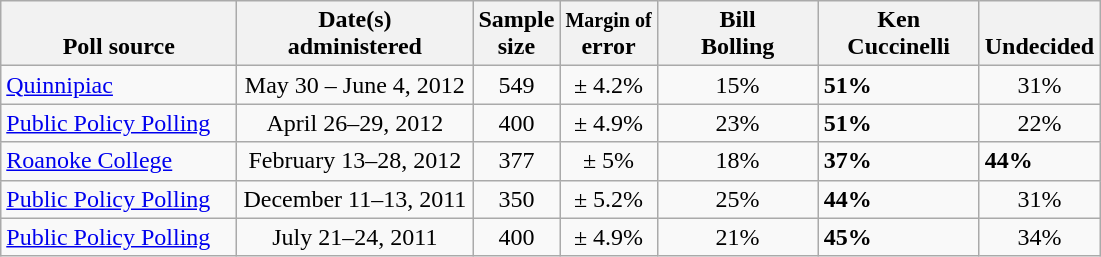<table class="wikitable">
<tr valign= bottom>
<th style="width:150px;">Poll source</th>
<th style="width:150px;">Date(s)<br>administered</th>
<th class=small>Sample<br>size</th>
<th><small>Margin of</small><br>error</th>
<th style="width:100px;">Bill<br>Bolling</th>
<th style="width:100px;">Ken<br>Cuccinelli</th>
<th>Undecided</th>
</tr>
<tr>
<td><a href='#'>Quinnipiac</a></td>
<td align=center>May 30 – June 4, 2012</td>
<td align=center>549</td>
<td align=center>± 4.2%</td>
<td align=center>15%</td>
<td><strong>51%</strong></td>
<td align=center>31%</td>
</tr>
<tr>
<td><a href='#'>Public Policy Polling</a></td>
<td align=center>April 26–29, 2012</td>
<td align=center>400</td>
<td align=center>± 4.9%</td>
<td align=center>23%</td>
<td><strong>51%</strong></td>
<td align=center>22%</td>
</tr>
<tr>
<td><a href='#'>Roanoke College</a></td>
<td align=center>February 13–28, 2012</td>
<td align=center>377</td>
<td align=center>± 5%</td>
<td align=center>18%</td>
<td><strong>37%</strong></td>
<td><strong>44%</strong></td>
</tr>
<tr>
<td><a href='#'>Public Policy Polling</a></td>
<td align=center>December 11–13, 2011</td>
<td align=center>350</td>
<td align=center>± 5.2%</td>
<td align=center>25%</td>
<td><strong>44%</strong></td>
<td align=center>31%</td>
</tr>
<tr>
<td><a href='#'>Public Policy Polling</a></td>
<td align=center>July 21–24, 2011</td>
<td align=center>400</td>
<td align=center>± 4.9%</td>
<td align=center>21%</td>
<td><strong>45%</strong></td>
<td align=center>34%</td>
</tr>
</table>
